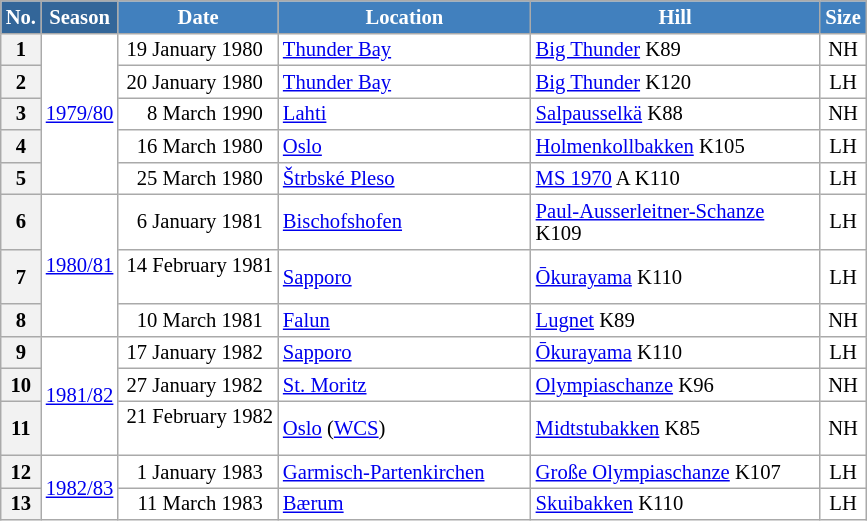<table class="wikitable sortable" style="font-size:86%; line-height:15px; text-align:left; border:grey solid 1px; border-collapse:collapse; background:#ffffff;">
<tr style="background:#efefef;">
<th style="background-color:#369; color:white; width:10px;">No.</th>
<th style="background-color:#369; color:white;  width:30px;">Season</th>
<th style="background-color:#4180be; color:white; width:100px;">Date</th>
<th style="background-color:#4180be; color:white; width:162px;">Location</th>
<th style="background-color:#4180be; color:white; width:186px;">Hill</th>
<th style="background-color:#4180be; color:white; width:25px;">Size</th>
</tr>
<tr>
<th scope=row scope="row" style="text-align:center;">1</th>
<td align=center rowspan=5><a href='#'>1979/80</a></td>
<td align=right>19 January 1980  </td>
<td> <a href='#'>Thunder Bay</a></td>
<td><a href='#'>Big Thunder</a> K89</td>
<td align=center>NH</td>
</tr>
<tr>
<th scope=row scope="row" style="text-align:center;">2</th>
<td align=right>20 January 1980  </td>
<td> <a href='#'>Thunder Bay</a></td>
<td><a href='#'>Big Thunder</a> K120</td>
<td align=center>LH</td>
</tr>
<tr>
<th scope=row scope="row" style="text-align:center;">3</th>
<td align=right>8 March 1990  </td>
<td> <a href='#'>Lahti</a></td>
<td><a href='#'>Salpausselkä</a> K88</td>
<td align=center>NH</td>
</tr>
<tr>
<th scope=row scope="row" style="text-align:center;">4</th>
<td align=right>16 March 1980  </td>
<td> <a href='#'>Oslo</a></td>
<td><a href='#'>Holmenkollbakken</a> K105</td>
<td align=center>LH</td>
</tr>
<tr>
<th scope=row scope="row" style="text-align:center;">5</th>
<td align=right>25 March 1980  </td>
<td> <a href='#'>Štrbské Pleso</a></td>
<td><a href='#'>MS 1970</a> A K110</td>
<td align=center>LH</td>
</tr>
<tr>
<th scope=row scope="row" style="text-align:center;">6</th>
<td align=center rowspan=3><a href='#'>1980/81</a></td>
<td align=right>6 January 1981  </td>
<td> <a href='#'>Bischofshofen</a></td>
<td><a href='#'>Paul-Ausserleitner-Schanze</a> K109</td>
<td align=center>LH</td>
</tr>
<tr>
<th scope=row scope="row" style="text-align:center;">7</th>
<td align=right>14 February 1981  </td>
<td> <a href='#'>Sapporo</a></td>
<td><a href='#'>Ōkurayama</a> K110</td>
<td align=center>LH</td>
</tr>
<tr>
<th scope=row scope="row" style="text-align:center;">8</th>
<td align=right>10 March 1981  </td>
<td> <a href='#'>Falun</a></td>
<td><a href='#'>Lugnet</a> K89</td>
<td align=center>NH</td>
</tr>
<tr>
<th scope=row scope="row" style="text-align:center;">9</th>
<td align=center rowspan=3><a href='#'>1981/82</a></td>
<td align=right>17 January 1982  </td>
<td> <a href='#'>Sapporo</a></td>
<td><a href='#'>Ōkurayama</a> K110</td>
<td align=center>LH</td>
</tr>
<tr>
<th scope=row scope="row" style="text-align:center;">10</th>
<td align=right>27 January 1982  </td>
<td> <a href='#'>St. Moritz</a></td>
<td><a href='#'>Olympiaschanze</a> K96</td>
<td align=center>NH</td>
</tr>
<tr>
<th scope=row scope="row" style="text-align:center;">11</th>
<td align=right>21 February 1982  </td>
<td> <a href='#'>Oslo</a> (<a href='#'>WCS</a>)</td>
<td><a href='#'>Midtstubakken</a> K85</td>
<td align=center>NH</td>
</tr>
<tr>
<th scope=row scope="row" style="text-align:center;">12</th>
<td align=center rowspan=2><a href='#'>1982/83</a></td>
<td align=right>1 January 1983  </td>
<td> <a href='#'>Garmisch-Partenkirchen</a></td>
<td><a href='#'>Große Olympiaschanze</a> K107</td>
<td align=center>LH</td>
</tr>
<tr>
<th scope=row scope="row" style="text-align:center;">13</th>
<td align=right>11 March 1983  </td>
<td> <a href='#'>Bærum</a></td>
<td><a href='#'>Skuibakken</a> K110</td>
<td align=center>LH</td>
</tr>
</table>
